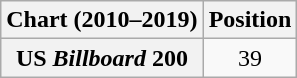<table class="wikitable plainrowheaders" style="text-align:center">
<tr>
<th scope="col">Chart (2010–2019)</th>
<th scope="col">Position</th>
</tr>
<tr>
<th scope="row">US <em>Billboard</em> 200</th>
<td>39</td>
</tr>
</table>
